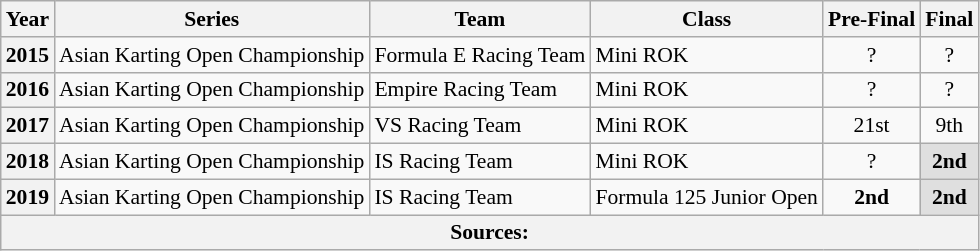<table class="wikitable" style="text-align:center; font-size:90%">
<tr>
<th>Year</th>
<th>Series</th>
<th>Team</th>
<th>Class</th>
<th>Pre-Final</th>
<th>Final</th>
</tr>
<tr>
<th>2015</th>
<td align="left">Asian Karting Open Championship</td>
<td align="left">Formula E Racing Team</td>
<td align="left">Mini ROK</td>
<td>?</td>
<td>?</td>
</tr>
<tr>
<th>2016</th>
<td align="left">Asian Karting Open Championship</td>
<td align="left">Empire Racing Team</td>
<td align="left">Mini ROK</td>
<td>?</td>
<td>?</td>
</tr>
<tr>
<th>2017</th>
<td align="left">Asian Karting Open Championship</td>
<td align="left">VS Racing Team</td>
<td align="left">Mini ROK</td>
<td>21st</td>
<td>9th</td>
</tr>
<tr>
<th>2018</th>
<td align="left">Asian Karting Open Championship</td>
<td align="left">IS Racing Team</td>
<td align="left">Mini ROK</td>
<td>?</td>
<td style="background:#DFDFDF"><strong>2nd</strong></td>
</tr>
<tr>
<th>2019</th>
<td align="left">Asian Karting Open Championship</td>
<td align="left">IS Racing Team</td>
<td align="left">Formula 125 Junior Open</td>
<td><strong>2nd</strong></td>
<td style="background:#DFDFDF"><strong>2nd</strong></td>
</tr>
<tr>
<th colspan="6">Sources:</th>
</tr>
</table>
